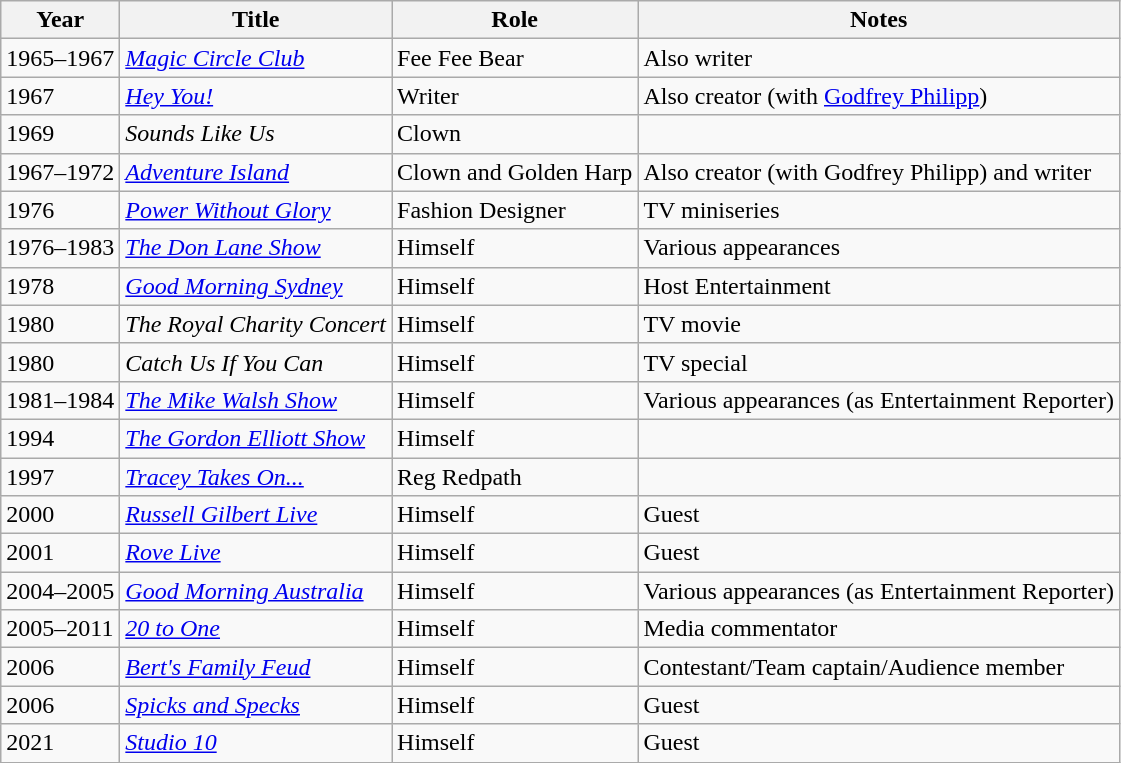<table class="wikitable">
<tr>
<th>Year</th>
<th>Title</th>
<th>Role</th>
<th>Notes</th>
</tr>
<tr>
<td>1965–1967</td>
<td><em><a href='#'>Magic Circle Club</a></em></td>
<td>Fee Fee Bear</td>
<td>Also writer</td>
</tr>
<tr>
<td>1967</td>
<td><em><a href='#'>Hey You!</a></em></td>
<td>Writer</td>
<td>Also creator (with <a href='#'>Godfrey Philipp</a>)</td>
</tr>
<tr>
<td>1969</td>
<td><em>Sounds Like Us</em></td>
<td>Clown</td>
<td></td>
</tr>
<tr>
<td>1967–1972</td>
<td><em><a href='#'>Adventure Island</a></em></td>
<td>Clown and Golden Harp</td>
<td>Also creator (with Godfrey Philipp) and writer</td>
</tr>
<tr>
<td>1976</td>
<td><em><a href='#'>Power Without Glory</a></em></td>
<td>Fashion Designer</td>
<td>TV miniseries</td>
</tr>
<tr>
<td>1976–1983</td>
<td><em><a href='#'>The Don Lane Show</a></em></td>
<td>Himself</td>
<td>Various appearances</td>
</tr>
<tr>
<td>1978</td>
<td><em><a href='#'>Good Morning Sydney</a></em></td>
<td>Himself</td>
<td>Host Entertainment</td>
</tr>
<tr>
<td>1980</td>
<td><em>The Royal Charity Concert</em></td>
<td>Himself</td>
<td>TV movie</td>
</tr>
<tr>
<td>1980</td>
<td><em>Catch Us If You Can</em></td>
<td>Himself</td>
<td>TV special</td>
</tr>
<tr>
<td>1981–1984</td>
<td><em><a href='#'>The Mike Walsh Show</a></em></td>
<td>Himself</td>
<td>Various appearances (as Entertainment Reporter)</td>
</tr>
<tr>
<td>1994</td>
<td><em><a href='#'>The Gordon Elliott Show</a></em></td>
<td>Himself</td>
<td></td>
</tr>
<tr>
<td>1997</td>
<td><em><a href='#'>Tracey Takes On...</a></em></td>
<td>Reg Redpath</td>
<td></td>
</tr>
<tr>
<td>2000</td>
<td><em><a href='#'>Russell Gilbert Live</a></em></td>
<td>Himself</td>
<td>Guest</td>
</tr>
<tr>
<td>2001</td>
<td><em><a href='#'>Rove Live</a></em></td>
<td>Himself</td>
<td>Guest</td>
</tr>
<tr>
<td>2004–2005</td>
<td><em><a href='#'>Good Morning Australia</a></em></td>
<td>Himself</td>
<td>Various appearances (as Entertainment Reporter)</td>
</tr>
<tr>
<td>2005–2011</td>
<td><em><a href='#'>20 to One</a></em></td>
<td>Himself</td>
<td>Media commentator</td>
</tr>
<tr>
<td>2006</td>
<td><em><a href='#'>Bert's Family Feud</a></em></td>
<td>Himself</td>
<td>Contestant/Team captain/Audience member</td>
</tr>
<tr>
<td>2006</td>
<td><em><a href='#'>Spicks and Specks</a></em></td>
<td>Himself</td>
<td>Guest</td>
</tr>
<tr>
<td>2021</td>
<td><em><a href='#'>Studio 10</a></em></td>
<td>Himself</td>
<td>Guest</td>
</tr>
</table>
